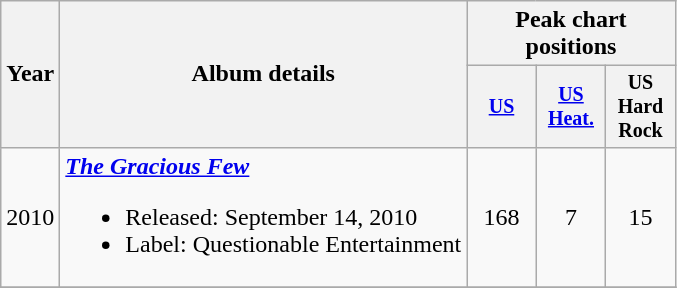<table class="wikitable">
<tr>
<th rowspan="2">Year</th>
<th rowspan="2">Album details</th>
<th colspan="3">Peak chart positions</th>
</tr>
<tr style="font-size:smaller;">
<th width="40"><a href='#'>US</a></th>
<th width="40"><a href='#'>US<br>Heat.</a></th>
<th width="40">US<br>Hard Rock</th>
</tr>
<tr>
<td>2010</td>
<td><strong><em><a href='#'>The Gracious Few</a></em></strong><br><ul><li>Released: September 14, 2010</li><li>Label: Questionable Entertainment</li></ul></td>
<td align="center">168</td>
<td align="center">7</td>
<td align="center">15</td>
</tr>
<tr>
</tr>
</table>
